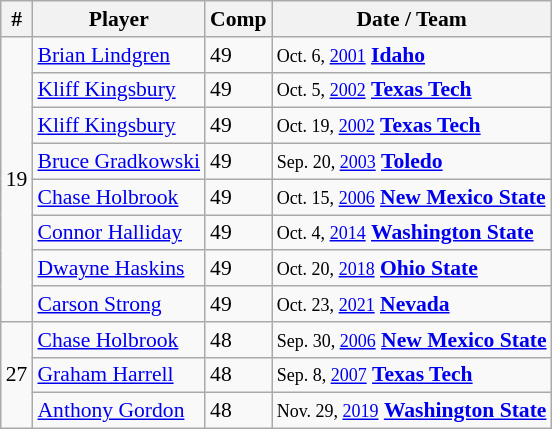<table class="wikitable" style="font-size:90%; white-space: nowrap;">
<tr>
<th>#</th>
<th>Player</th>
<th>Comp</th>
<th>Date / Team</th>
</tr>
<tr>
<td rowspan=8>19</td>
<td><a href='#'>Brian Lindgren</a></td>
<td>49</td>
<td><small>Oct. 6, <a href='#'>2001</a></small> <strong><a href='#'>Idaho</a></strong></td>
</tr>
<tr>
<td><a href='#'>Kliff Kingsbury</a></td>
<td>49</td>
<td><small>Oct. 5, <a href='#'>2002</a></small> <strong><a href='#'>Texas Tech</a></strong></td>
</tr>
<tr>
<td><a href='#'>Kliff Kingsbury</a></td>
<td>49</td>
<td><small>Oct. 19, <a href='#'>2002</a></small> <strong><a href='#'>Texas Tech</a></strong></td>
</tr>
<tr>
<td><a href='#'>Bruce Gradkowski</a></td>
<td>49</td>
<td><small>Sep. 20, <a href='#'>2003</a></small> <strong><a href='#'>Toledo</a></strong></td>
</tr>
<tr>
<td><a href='#'>Chase Holbrook</a></td>
<td>49</td>
<td><small> Oct. 15, <a href='#'>2006</a></small> <strong><a href='#'>New Mexico State</a></strong></td>
</tr>
<tr>
<td><a href='#'>Connor Halliday</a></td>
<td>49</td>
<td><small> Oct. 4, <a href='#'>2014</a></small> <strong><a href='#'>Washington State</a></strong></td>
</tr>
<tr>
<td><a href='#'>Dwayne Haskins</a></td>
<td>49</td>
<td><small> Oct. 20, <a href='#'>2018</a></small> <strong><a href='#'>Ohio State</a></strong></td>
</tr>
<tr>
<td><a href='#'>Carson Strong</a></td>
<td>49</td>
<td><small> Oct. 23, <a href='#'>2021</a></small> <strong><a href='#'>Nevada</a></strong></td>
</tr>
<tr>
<td rowspan=3>27</td>
<td><a href='#'>Chase Holbrook</a></td>
<td>48</td>
<td><small> Sep. 30, <a href='#'>2006</a></small> <strong><a href='#'>New Mexico State</a></strong></td>
</tr>
<tr>
<td><a href='#'>Graham Harrell</a></td>
<td>48</td>
<td><small> Sep. 8, <a href='#'>2007</a></small> <strong><a href='#'>Texas Tech</a></strong></td>
</tr>
<tr>
<td><a href='#'>Anthony Gordon</a></td>
<td>48</td>
<td><small> Nov. 29, <a href='#'>2019</a></small> <strong><a href='#'>Washington State</a></strong></td>
</tr>
</table>
